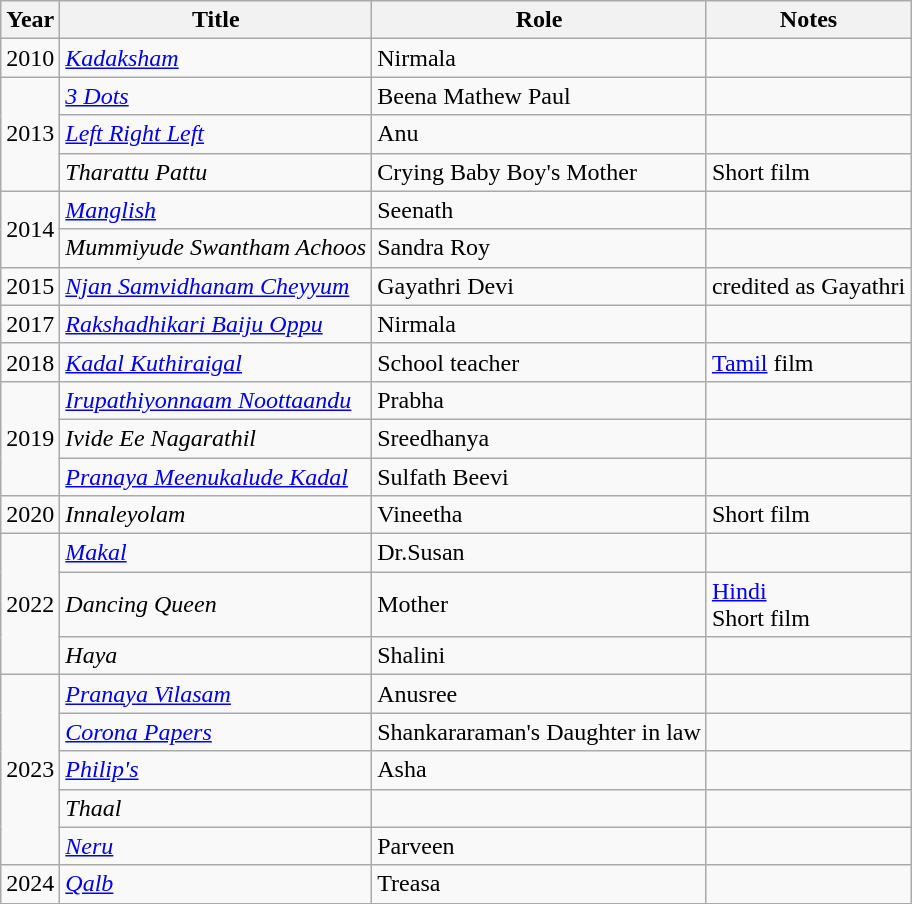<table class="wikitable sortable">
<tr>
<th>Year</th>
<th>Title</th>
<th>Role</th>
<th class="unsortable">Notes</th>
</tr>
<tr>
<td>2010</td>
<td><em><a href='#'>Kadaksham</a></em></td>
<td>Nirmala</td>
<td></td>
</tr>
<tr>
<td rowspan="3">2013</td>
<td><em><a href='#'>3 Dots</a></em></td>
<td>Beena Mathew Paul</td>
<td></td>
</tr>
<tr>
<td><em><a href='#'>Left Right Left</a></em></td>
<td>Anu</td>
<td></td>
</tr>
<tr>
<td><em>Tharattu Pattu</em></td>
<td>Crying Baby Boy's Mother</td>
<td>Short film</td>
</tr>
<tr>
<td rowspan="2">2014</td>
<td><em><a href='#'>Manglish</a></em></td>
<td>Seenath</td>
<td></td>
</tr>
<tr>
<td><em>Mummiyude Swantham Achoos</em></td>
<td>Sandra Roy</td>
<td></td>
</tr>
<tr>
<td>2015</td>
<td><em><a href='#'>Njan Samvidhanam Cheyyum</a></em></td>
<td>Gayathri Devi</td>
<td>credited as Gayathri</td>
</tr>
<tr>
<td>2017</td>
<td><em><a href='#'>Rakshadhikari Baiju Oppu</a></em></td>
<td>Nirmala</td>
<td></td>
</tr>
<tr>
<td>2018</td>
<td><em><a href='#'>Kadal Kuthiraigal</a></em></td>
<td>School teacher</td>
<td><a href='#'>Tamil</a> film</td>
</tr>
<tr>
<td rowspan="3">2019</td>
<td><em><a href='#'>Irupathiyonnaam Noottaandu</a></em></td>
<td>Prabha</td>
<td></td>
</tr>
<tr>
<td><em>Ivide Ee Nagarathil</em></td>
<td>Sreedhanya</td>
<td></td>
</tr>
<tr>
<td><em><a href='#'>Pranaya Meenukalude Kadal</a></em></td>
<td>Sulfath Beevi</td>
<td></td>
</tr>
<tr>
<td>2020</td>
<td><em>Innaleyolam</em></td>
<td>Vineetha</td>
<td>Short film</td>
</tr>
<tr>
<td rowspan=3>2022</td>
<td><em><a href='#'>Makal</a></em></td>
<td>Dr.Susan</td>
<td></td>
</tr>
<tr>
<td><em>Dancing Queen</em></td>
<td>Mother</td>
<td><a href='#'>Hindi</a> <br>Short film</td>
</tr>
<tr>
<td><em>Haya</em></td>
<td>Shalini</td>
<td></td>
</tr>
<tr>
<td rowspan=5>2023</td>
<td><em><a href='#'>Pranaya Vilasam</a></em></td>
<td>Anusree</td>
<td></td>
</tr>
<tr>
<td><em><a href='#'>Corona Papers</a></em></td>
<td>Shankararaman's Daughter in law</td>
<td></td>
</tr>
<tr>
<td><em><a href='#'>Philip's</a></em></td>
<td>Asha</td>
<td></td>
</tr>
<tr>
<td><em>Thaal</em></td>
<td></td>
<td></td>
</tr>
<tr>
<td><em><a href='#'>Neru</a></em></td>
<td>Parveen</td>
<td></td>
</tr>
<tr>
<td>2024</td>
<td><em><a href='#'>Qalb</a></em></td>
<td>Treasa</td>
<td></td>
</tr>
<tr>
</tr>
</table>
